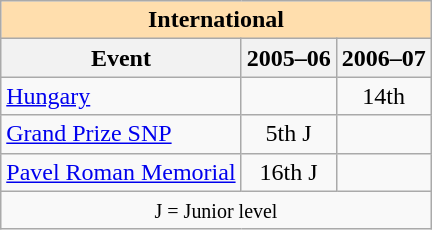<table class="wikitable" style="text-align:center">
<tr>
<th style="background-color: #ffdead; " colspan=3 align=center>International</th>
</tr>
<tr>
<th>Event</th>
<th>2005–06</th>
<th>2006–07</th>
</tr>
<tr>
<td align=left> <a href='#'>Hungary</a></td>
<td></td>
<td>14th</td>
</tr>
<tr>
<td align=left><a href='#'>Grand Prize SNP</a></td>
<td>5th J</td>
<td></td>
</tr>
<tr>
<td align=left><a href='#'>Pavel Roman Memorial</a></td>
<td>16th J</td>
<td></td>
</tr>
<tr>
<td colspan=3 align=center><small> J = Junior level </small></td>
</tr>
</table>
